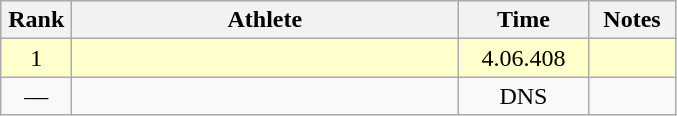<table class=wikitable style="text-align:center">
<tr>
<th width=40>Rank</th>
<th width=250>Athlete</th>
<th width=80>Time</th>
<th width=50>Notes</th>
</tr>
<tr bgcolor="#ffffcc">
<td>1</td>
<td align=left></td>
<td>4.06.408</td>
<td></td>
</tr>
<tr>
<td>—</td>
<td align=left></td>
<td>DNS</td>
<td></td>
</tr>
</table>
